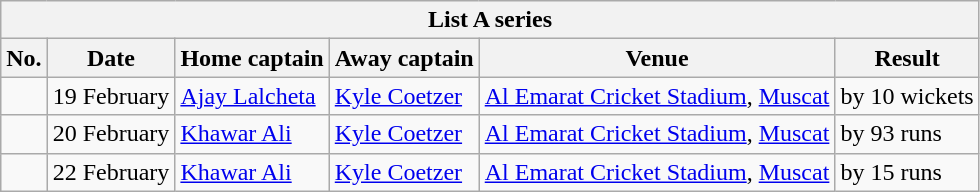<table class="wikitable">
<tr>
<th colspan="6">List A series</th>
</tr>
<tr>
<th>No.</th>
<th>Date</th>
<th>Home captain</th>
<th>Away captain</th>
<th>Venue</th>
<th>Result</th>
</tr>
<tr>
<td></td>
<td>19 February</td>
<td><a href='#'>Ajay Lalcheta</a></td>
<td><a href='#'>Kyle Coetzer</a></td>
<td><a href='#'>Al Emarat Cricket Stadium</a>, <a href='#'>Muscat</a></td>
<td> by 10 wickets</td>
</tr>
<tr>
<td></td>
<td>20 February</td>
<td><a href='#'>Khawar Ali</a></td>
<td><a href='#'>Kyle Coetzer</a></td>
<td><a href='#'>Al Emarat Cricket Stadium</a>, <a href='#'>Muscat</a></td>
<td> by 93 runs</td>
</tr>
<tr>
<td></td>
<td>22 February</td>
<td><a href='#'>Khawar Ali</a></td>
<td><a href='#'>Kyle Coetzer</a></td>
<td><a href='#'>Al Emarat Cricket Stadium</a>, <a href='#'>Muscat</a></td>
<td> by 15 runs</td>
</tr>
</table>
